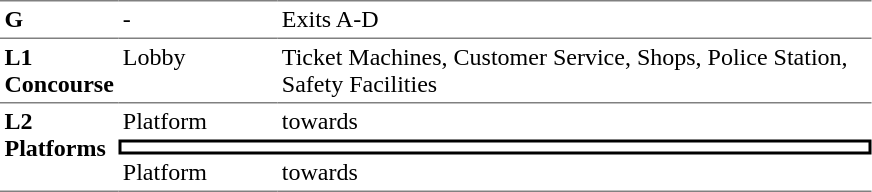<table border=0 cellspacing=0 cellpadding=3>
<tr>
<td style="border-top:solid 1px gray;" width=50 valign=top><strong>G</strong></td>
<td style="border-top:solid 1px gray;" width=100 valign=top>-</td>
<td style="border-top:solid 1px gray;" width=390 valign=top>Exits A-D</td>
</tr>
<tr>
<td style="border-bottom:solid 1px gray; border-top:solid 1px gray;" valign=top><strong>L1<br>Concourse</strong></td>
<td style="border-bottom:solid 1px gray; border-top:solid 1px gray;" valign=top>Lobby</td>
<td style="border-bottom:solid 1px gray; border-top:solid 1px gray;" valign=top>Ticket Machines, Customer Service, Shops, Police Station, Safety Facilities</td>
</tr>
<tr>
<td style="border-bottom:solid 1px gray;" rowspan=3 valign=top><strong>L2<br>Platforms</strong></td>
<td>Platform </td>
<td>  towards  </td>
</tr>
<tr>
<td style="border-right:solid 2px black;border-left:solid 2px black;border-top:solid 2px black;border-bottom:solid 2px black;text-align:center;" colspan=2></td>
</tr>
<tr>
<td style="border-bottom:solid 1px gray;">Platform </td>
<td style="border-bottom:solid 1px gray;"> towards   </td>
</tr>
</table>
